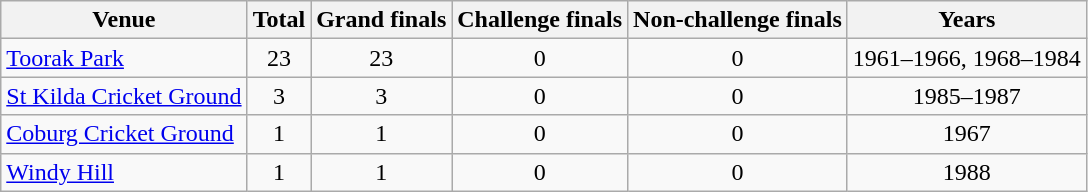<table class="wikitable sortable" style="text-align:center;">
<tr>
<th>Venue</th>
<th>Total</th>
<th>Grand finals</th>
<th>Challenge finals</th>
<th>Non-challenge finals</th>
<th>Years</th>
</tr>
<tr>
<td align=left><a href='#'>Toorak Park</a></td>
<td>23</td>
<td>23</td>
<td>0</td>
<td>0</td>
<td>1961–1966, 1968–1984</td>
</tr>
<tr>
<td align=left><a href='#'>St Kilda Cricket Ground</a></td>
<td>3</td>
<td>3</td>
<td>0</td>
<td>0</td>
<td>1985–1987</td>
</tr>
<tr>
<td align=left><a href='#'>Coburg Cricket Ground</a></td>
<td>1</td>
<td>1</td>
<td>0</td>
<td>0</td>
<td>1967</td>
</tr>
<tr>
<td align=left><a href='#'>Windy Hill</a></td>
<td>1</td>
<td>1</td>
<td>0</td>
<td>0</td>
<td>1988</td>
</tr>
</table>
